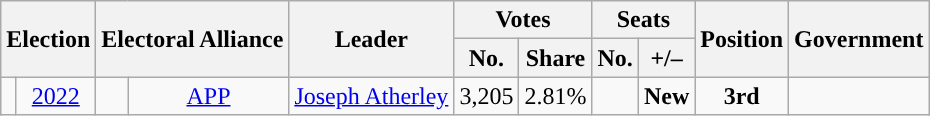<table class="wikitable" style="text-align:center">
<tr>
<th colspan="2" rowspan="2">Election</th>
<th colspan="3" rowspan="2">Electoral Alliance</th>
<th rowspan="2">Leader</th>
<th colspan="2">Votes</th>
<th colspan="2">Seats</th>
<th rowspan="2">Position</th>
<th rowspan="2">Government</th>
</tr>
<tr>
<th>No.</th>
<th>Share</th>
<th>No.</th>
<th>+/–</th>
</tr>
<tr>
<td></td>
<td><a href='#'>2022</a></td>
<td colspan="2" style="background:"></td>
<td><a href='#'>APP</a></td>
<td><a href='#'>Joseph Atherley</a></td>
<td style="text-align:right;">3,205</td>
<td style="text-align:right;">2.81%</td>
<td></td>
<td><strong>New</strong></td>
<td><strong>3rd</strong></td>
<td></td>
</tr>
</table>
